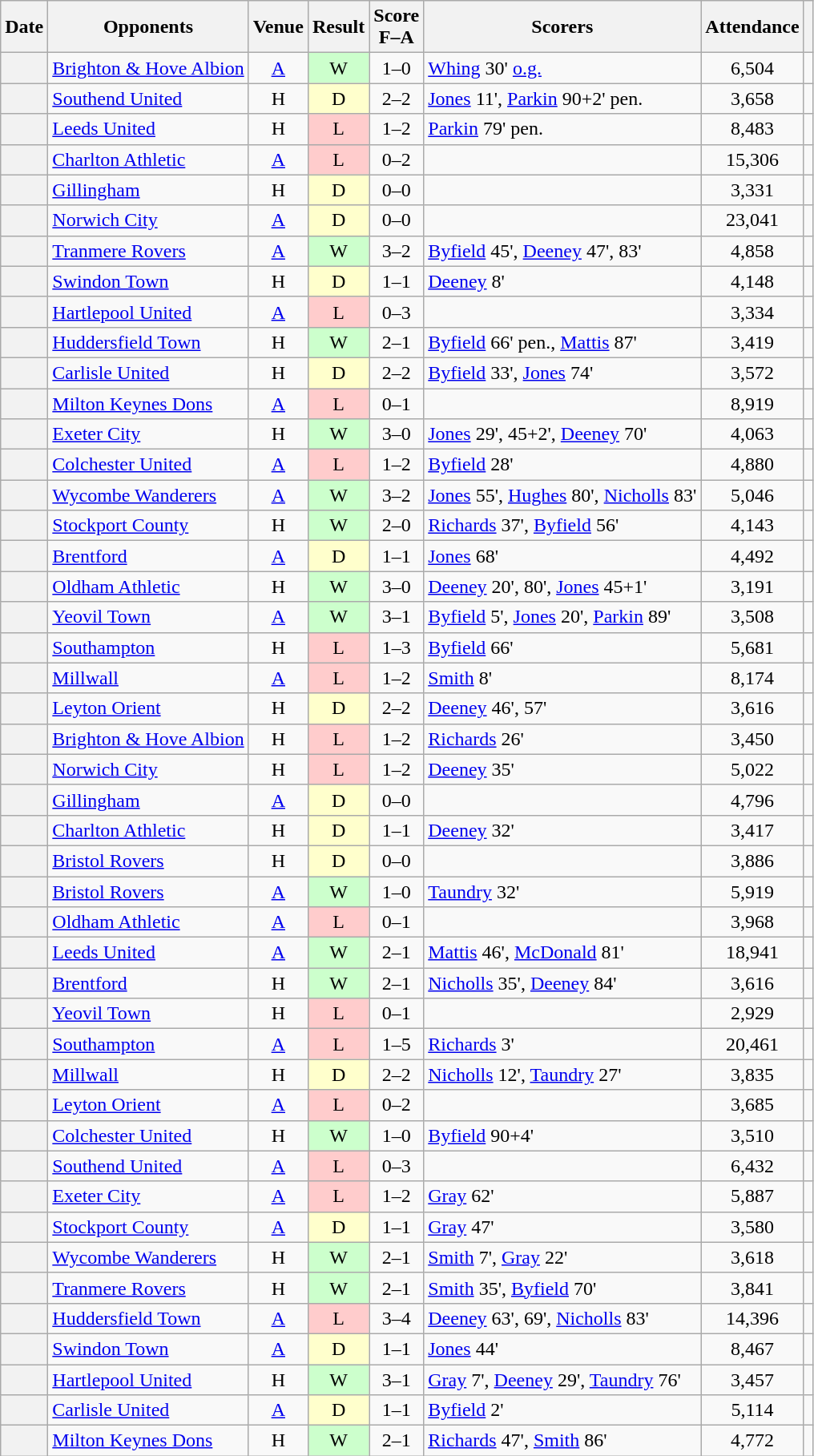<table class="wikitable plainrowheaders sortable" style="text-align:center">
<tr>
<th scope="col">Date</th>
<th scope="col">Opponents</th>
<th scope="col">Venue</th>
<th scope="col">Result</th>
<th scope="col">Score<br>F–A</th>
<th scope="col" class="unsortable">Scorers</th>
<th scope="col">Attendance</th>
<th scope="col" class="unsortable"></th>
</tr>
<tr>
<th scope=row></th>
<td><a href='#'>Brighton & Hove Albion</a></td>
<td><a href='#'>A</a></td>
<td bgcolor="#CCFFCC">W</td>
<td>1–0</td>
<td align=left><a href='#'>Whing</a> 30' <a href='#'>o.g.</a></td>
<td>6,504</td>
<td></td>
</tr>
<tr>
<th scope=row></th>
<td align=left><a href='#'>Southend United</a></td>
<td>H</td>
<td bgcolor="#FFFFCC">D</td>
<td>2–2</td>
<td align=left><a href='#'>Jones</a> 11', <a href='#'>Parkin</a> 90+2' pen.</td>
<td>3,658</td>
<td></td>
</tr>
<tr>
<th scope=row></th>
<td align=left><a href='#'>Leeds United</a></td>
<td>H</td>
<td bgcolor="#FFCCCC">L</td>
<td>1–2</td>
<td align=left><a href='#'>Parkin</a> 79' pen.</td>
<td>8,483</td>
<td></td>
</tr>
<tr>
<th scope=row></th>
<td align=left><a href='#'>Charlton Athletic</a></td>
<td><a href='#'>A</a></td>
<td bgcolor="#FFCCCC">L</td>
<td>0–2</td>
<td align=left></td>
<td>15,306</td>
<td></td>
</tr>
<tr>
<th scope=row></th>
<td align=left><a href='#'>Gillingham</a></td>
<td>H</td>
<td bgcolor="#FFFFCC">D</td>
<td>0–0</td>
<td align=left></td>
<td>3,331</td>
<td></td>
</tr>
<tr>
<th scope=row></th>
<td align=left><a href='#'>Norwich City</a></td>
<td><a href='#'>A</a></td>
<td bgcolor="#FFFFCC">D</td>
<td>0–0</td>
<td align=left></td>
<td>23,041</td>
<td></td>
</tr>
<tr>
<th scope=row></th>
<td align=left><a href='#'>Tranmere Rovers</a></td>
<td><a href='#'>A</a></td>
<td bgcolor="#CCFFCC">W</td>
<td>3–2</td>
<td align=left><a href='#'>Byfield</a> 45', <a href='#'>Deeney</a> 47', 83'</td>
<td>4,858</td>
<td></td>
</tr>
<tr>
<th scope=row></th>
<td align=left><a href='#'>Swindon Town</a></td>
<td>H</td>
<td bgcolor="#FFFFCC">D</td>
<td>1–1</td>
<td align=left><a href='#'>Deeney</a> 8'</td>
<td>4,148</td>
<td></td>
</tr>
<tr>
<th scope=row></th>
<td align=left><a href='#'>Hartlepool United</a></td>
<td><a href='#'>A</a></td>
<td bgcolor="#FFCCCC">L</td>
<td>0–3</td>
<td align=left></td>
<td>3,334</td>
<td></td>
</tr>
<tr>
<th scope=row></th>
<td align=left><a href='#'>Huddersfield Town</a></td>
<td>H</td>
<td bgcolor="#CCFFCC">W</td>
<td>2–1</td>
<td align=left><a href='#'>Byfield</a> 66' pen., <a href='#'>Mattis</a> 87'</td>
<td>3,419</td>
<td></td>
</tr>
<tr>
<th scope=row></th>
<td align=left><a href='#'>Carlisle United</a></td>
<td>H</td>
<td bgcolor="#FFFFCC">D</td>
<td>2–2</td>
<td align=left><a href='#'>Byfield</a> 33', <a href='#'>Jones</a> 74'</td>
<td>3,572</td>
<td></td>
</tr>
<tr>
<th scope=row></th>
<td align=left><a href='#'>Milton Keynes Dons</a></td>
<td><a href='#'>A</a></td>
<td bgcolor="#FFCCCC">L</td>
<td>0–1</td>
<td align=left></td>
<td>8,919</td>
<td></td>
</tr>
<tr>
<th scope=row></th>
<td align=left><a href='#'>Exeter City</a></td>
<td>H</td>
<td bgcolor="#CCFFCC">W</td>
<td>3–0</td>
<td align=left><a href='#'>Jones</a> 29', 45+2', <a href='#'>Deeney</a> 70'</td>
<td>4,063</td>
<td></td>
</tr>
<tr>
<th scope=row></th>
<td align=left><a href='#'>Colchester United</a></td>
<td><a href='#'>A</a></td>
<td bgcolor="#FFCCCC">L</td>
<td>1–2</td>
<td align=left><a href='#'>Byfield</a> 28'</td>
<td>4,880</td>
<td></td>
</tr>
<tr>
<th scope=row></th>
<td align=left><a href='#'>Wycombe Wanderers</a></td>
<td><a href='#'>A</a></td>
<td bgcolor="#CCFFCC">W</td>
<td>3–2</td>
<td align=left><a href='#'>Jones</a> 55', <a href='#'>Hughes</a> 80', <a href='#'>Nicholls</a> 83'</td>
<td>5,046</td>
<td></td>
</tr>
<tr>
<th scope=row></th>
<td align=left><a href='#'>Stockport County</a></td>
<td>H</td>
<td bgcolor="#CCFFCC">W</td>
<td>2–0</td>
<td align=left><a href='#'>Richards</a> 37', <a href='#'>Byfield</a> 56'</td>
<td>4,143</td>
<td></td>
</tr>
<tr>
<th scope=row></th>
<td align=left><a href='#'>Brentford</a></td>
<td><a href='#'>A</a></td>
<td bgcolor="#FFFFCC">D</td>
<td>1–1</td>
<td align=left><a href='#'>Jones</a> 68'</td>
<td>4,492</td>
<td></td>
</tr>
<tr>
<th scope=row></th>
<td align=left><a href='#'>Oldham Athletic</a></td>
<td>H</td>
<td bgcolor="#CCFFCC">W</td>
<td>3–0</td>
<td align=left><a href='#'>Deeney</a> 20', 80', <a href='#'>Jones</a> 45+1'</td>
<td>3,191</td>
<td></td>
</tr>
<tr>
<th scope=row></th>
<td align=left><a href='#'>Yeovil Town</a></td>
<td><a href='#'>A</a></td>
<td bgcolor="#CCFFCC">W</td>
<td>3–1</td>
<td align=left><a href='#'>Byfield</a> 5', <a href='#'>Jones</a> 20', <a href='#'>Parkin</a> 89'</td>
<td>3,508</td>
<td></td>
</tr>
<tr>
<th scope=row></th>
<td align=left><a href='#'>Southampton</a></td>
<td>H</td>
<td bgcolor="#FFCCCC">L</td>
<td>1–3</td>
<td align=left><a href='#'>Byfield</a> 66'</td>
<td>5,681</td>
<td></td>
</tr>
<tr>
<th scope=row></th>
<td align=left><a href='#'>Millwall</a></td>
<td><a href='#'>A</a></td>
<td bgcolor="#FFCCCC">L</td>
<td>1–2</td>
<td align=left><a href='#'>Smith</a> 8'</td>
<td>8,174</td>
<td></td>
</tr>
<tr>
<th scope=row></th>
<td align=left><a href='#'>Leyton Orient</a></td>
<td>H</td>
<td bgcolor="#FFFFCC">D</td>
<td>2–2</td>
<td align=left><a href='#'>Deeney</a> 46', 57'</td>
<td>3,616</td>
<td></td>
</tr>
<tr>
<th scope=row></th>
<td align=left><a href='#'>Brighton & Hove Albion</a></td>
<td>H</td>
<td bgcolor="#FFCCCC">L</td>
<td>1–2</td>
<td align=left><a href='#'>Richards</a> 26'</td>
<td>3,450</td>
<td></td>
</tr>
<tr>
<th scope=row></th>
<td align=left><a href='#'>Norwich City</a></td>
<td>H</td>
<td bgcolor="#FFCCCC">L</td>
<td>1–2</td>
<td align=left><a href='#'>Deeney</a> 35'</td>
<td>5,022</td>
<td></td>
</tr>
<tr>
<th scope=row></th>
<td align=left><a href='#'>Gillingham</a></td>
<td><a href='#'>A</a></td>
<td bgcolor="#FFFFCC">D</td>
<td>0–0</td>
<td align=left></td>
<td>4,796</td>
<td></td>
</tr>
<tr>
<th scope=row></th>
<td align=left><a href='#'>Charlton Athletic</a></td>
<td>H</td>
<td bgcolor="#FFFFCC">D</td>
<td>1–1</td>
<td align=left><a href='#'>Deeney</a> 32'</td>
<td>3,417</td>
<td></td>
</tr>
<tr>
<th scope=row></th>
<td align=left><a href='#'>Bristol Rovers</a></td>
<td>H</td>
<td bgcolor="#FFFFCC">D</td>
<td>0–0</td>
<td align=left></td>
<td>3,886</td>
<td></td>
</tr>
<tr>
<th scope=row></th>
<td align=left><a href='#'>Bristol Rovers</a></td>
<td><a href='#'>A</a></td>
<td bgcolor="#CCFFCC">W</td>
<td>1–0</td>
<td align=left><a href='#'>Taundry</a> 32'</td>
<td>5,919</td>
<td></td>
</tr>
<tr>
<th scope=row></th>
<td align=left><a href='#'>Oldham Athletic</a></td>
<td><a href='#'>A</a></td>
<td bgcolor="#FFCCCC">L</td>
<td>0–1</td>
<td align=left></td>
<td>3,968</td>
<td></td>
</tr>
<tr>
<th scope=row></th>
<td align=left><a href='#'>Leeds United</a></td>
<td><a href='#'>A</a></td>
<td bgcolor="#CCFFCC">W</td>
<td>2–1</td>
<td align=left><a href='#'>Mattis</a> 46', <a href='#'>McDonald</a> 81'</td>
<td>18,941</td>
<td></td>
</tr>
<tr>
<th scope=row></th>
<td align=left><a href='#'>Brentford</a></td>
<td>H</td>
<td bgcolor="#CCFFCC">W</td>
<td>2–1</td>
<td align=left><a href='#'>Nicholls</a> 35', <a href='#'>Deeney</a> 84'</td>
<td>3,616</td>
<td></td>
</tr>
<tr>
<th scope=row></th>
<td align=left><a href='#'>Yeovil Town</a></td>
<td>H</td>
<td bgcolor="#FFCCCC">L</td>
<td>0–1</td>
<td align=left></td>
<td>2,929</td>
<td></td>
</tr>
<tr>
<th scope=row></th>
<td align=left><a href='#'>Southampton</a></td>
<td><a href='#'>A</a></td>
<td bgcolor="#FFCCCC">L</td>
<td>1–5</td>
<td align=left><a href='#'>Richards</a> 3'</td>
<td>20,461</td>
<td></td>
</tr>
<tr>
<th scope=row></th>
<td align=left><a href='#'>Millwall</a></td>
<td>H</td>
<td bgcolor="#FFFFCC">D</td>
<td>2–2</td>
<td align=left><a href='#'>Nicholls</a> 12', <a href='#'>Taundry</a> 27'</td>
<td>3,835</td>
<td></td>
</tr>
<tr>
<th scope=row></th>
<td align=left><a href='#'>Leyton Orient</a></td>
<td><a href='#'>A</a></td>
<td bgcolor="#FFCCCC">L</td>
<td>0–2</td>
<td align=left></td>
<td>3,685</td>
<td></td>
</tr>
<tr>
<th scope=row></th>
<td align=left><a href='#'>Colchester United</a></td>
<td>H</td>
<td bgcolor="#CCFFCC">W</td>
<td>1–0</td>
<td align=left><a href='#'>Byfield</a> 90+4'</td>
<td>3,510</td>
<td></td>
</tr>
<tr>
<th scope=row></th>
<td align=left><a href='#'>Southend United</a></td>
<td><a href='#'>A</a></td>
<td bgcolor="#FFCCCC">L</td>
<td>0–3</td>
<td align=left></td>
<td>6,432</td>
<td></td>
</tr>
<tr>
<th scope=row></th>
<td align=left><a href='#'>Exeter City</a></td>
<td><a href='#'>A</a></td>
<td bgcolor="#FFCCCC">L</td>
<td>1–2</td>
<td align=left><a href='#'>Gray</a> 62'</td>
<td>5,887</td>
<td></td>
</tr>
<tr>
<th scope=row></th>
<td align=left><a href='#'>Stockport County</a></td>
<td><a href='#'>A</a></td>
<td bgcolor="#FFFFCC">D</td>
<td>1–1</td>
<td align=left><a href='#'>Gray</a> 47'</td>
<td>3,580</td>
<td></td>
</tr>
<tr>
<th scope=row></th>
<td align=left><a href='#'>Wycombe Wanderers</a></td>
<td>H</td>
<td bgcolor="#CCFFCC">W</td>
<td>2–1</td>
<td align=left><a href='#'>Smith</a> 7', <a href='#'>Gray</a> 22'</td>
<td>3,618</td>
<td></td>
</tr>
<tr>
<th scope=row></th>
<td align=left><a href='#'>Tranmere Rovers</a></td>
<td>H</td>
<td bgcolor="#CCFFCC">W</td>
<td>2–1</td>
<td align=left><a href='#'>Smith</a> 35', <a href='#'>Byfield</a> 70'</td>
<td>3,841</td>
<td></td>
</tr>
<tr>
<th scope=row></th>
<td align=left><a href='#'>Huddersfield Town</a></td>
<td><a href='#'>A</a></td>
<td bgcolor="#FFCCCC">L</td>
<td>3–4</td>
<td align=left><a href='#'>Deeney</a> 63', 69', <a href='#'>Nicholls</a> 83'</td>
<td>14,396</td>
<td></td>
</tr>
<tr>
<th scope=row></th>
<td align=left><a href='#'>Swindon Town</a></td>
<td><a href='#'>A</a></td>
<td bgcolor="#FFFFCC">D</td>
<td>1–1</td>
<td align=left><a href='#'>Jones</a> 44'</td>
<td>8,467</td>
<td></td>
</tr>
<tr>
<th scope=row></th>
<td align=left><a href='#'>Hartlepool United</a></td>
<td>H</td>
<td bgcolor="#CCFFCC">W</td>
<td>3–1</td>
<td align=left><a href='#'>Gray</a> 7', <a href='#'>Deeney</a> 29', <a href='#'>Taundry</a> 76'</td>
<td>3,457</td>
<td></td>
</tr>
<tr>
<th scope=row></th>
<td align=left><a href='#'>Carlisle United</a></td>
<td><a href='#'>A</a></td>
<td bgcolor="#FFFFCC">D</td>
<td>1–1</td>
<td align=left><a href='#'>Byfield</a> 2'</td>
<td>5,114</td>
<td></td>
</tr>
<tr>
<th scope=row></th>
<td align=left><a href='#'>Milton Keynes Dons</a></td>
<td>H</td>
<td bgcolor="#CCFFCC">W</td>
<td>2–1</td>
<td align=left><a href='#'>Richards</a> 47', <a href='#'>Smith</a> 86'</td>
<td>4,772</td>
<td></td>
</tr>
</table>
